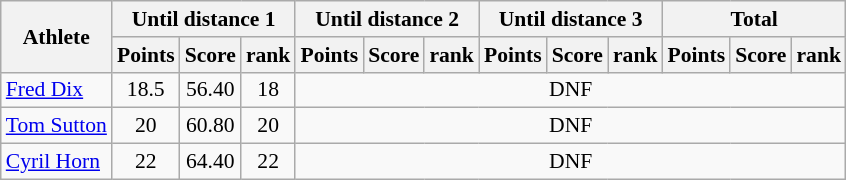<table class="wikitable" border="1" style="font-size:90%">
<tr>
<th rowspan=2>Athlete</th>
<th colspan=3>Until distance 1</th>
<th colspan=3>Until distance 2</th>
<th colspan=3>Until distance 3</th>
<th colspan=3>Total</th>
</tr>
<tr>
<th>Points</th>
<th>Score</th>
<th>rank</th>
<th>Points</th>
<th>Score</th>
<th>rank</th>
<th>Points</th>
<th>Score</th>
<th>rank</th>
<th>Points</th>
<th>Score</th>
<th>rank</th>
</tr>
<tr>
<td><a href='#'>Fred Dix</a></td>
<td align=center>18.5</td>
<td align=center>56.40</td>
<td align=center>18</td>
<td colspan=9 align=center>DNF</td>
</tr>
<tr>
<td><a href='#'>Tom Sutton</a></td>
<td align=center>20</td>
<td align=center>60.80</td>
<td align=center>20</td>
<td colspan=9 align=center>DNF</td>
</tr>
<tr>
<td><a href='#'>Cyril Horn</a></td>
<td align=center>22</td>
<td align=center>64.40</td>
<td align=center>22</td>
<td colspan=9 align=center>DNF</td>
</tr>
</table>
